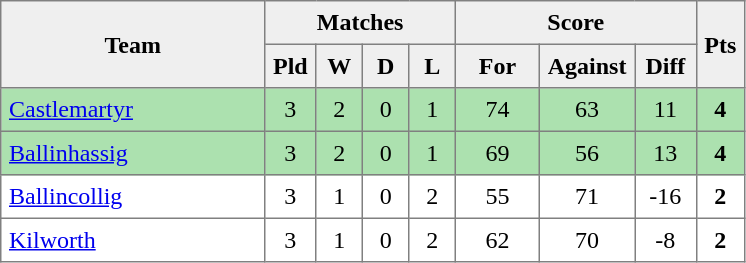<table style=border-collapse:collapse border=1 cellspacing=0 cellpadding=5>
<tr align=center bgcolor=#efefef>
<th rowspan=2 width=165>Team</th>
<th colspan=4>Matches</th>
<th colspan=3>Score</th>
<th rowspan=2width=20>Pts</th>
</tr>
<tr align=center bgcolor=#efefef>
<th width=20>Pld</th>
<th width=20>W</th>
<th width=20>D</th>
<th width=20>L</th>
<th width=45>For</th>
<th width=45>Against</th>
<th width=30>Diff</th>
</tr>
<tr align=center style="background:#ACE1AF;">
<td style="text-align:left;"><a href='#'>Castlemartyr</a></td>
<td>3</td>
<td>2</td>
<td>0</td>
<td>1</td>
<td>74</td>
<td>63</td>
<td>11</td>
<td><strong>4</strong></td>
</tr>
<tr align=center style="background:#ACE1AF;">
<td style="text-align:left;"><a href='#'>Ballinhassig</a></td>
<td>3</td>
<td>2</td>
<td>0</td>
<td>1</td>
<td>69</td>
<td>56</td>
<td>13</td>
<td><strong>4</strong></td>
</tr>
<tr align=center>
<td style="text-align:left;"><a href='#'>Ballincollig</a></td>
<td>3</td>
<td>1</td>
<td>0</td>
<td>2</td>
<td>55</td>
<td>71</td>
<td>-16</td>
<td><strong>2</strong></td>
</tr>
<tr align=center>
<td style="text-align:left;"><a href='#'>Kilworth</a></td>
<td>3</td>
<td>1</td>
<td>0</td>
<td>2</td>
<td>62</td>
<td>70</td>
<td>-8</td>
<td><strong>2</strong></td>
</tr>
</table>
